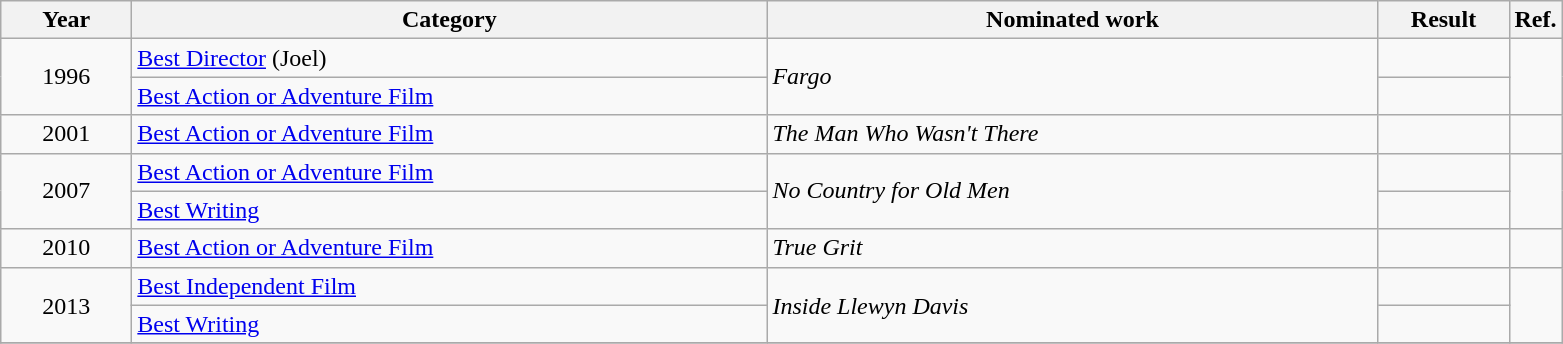<table class="wikitable unsortable">
<tr>
<th scope="col" style="width:5em;">Year</th>
<th scope="col" style="width:26em;">Category</th>
<th scope="col" style="width:25em;">Nominated work</th>
<th scope="col" style="width:5em;">Result</th>
<th class=unsortable>Ref.</th>
</tr>
<tr>
<td style="text-align:center;", rowspan=2>1996</td>
<td><a href='#'>Best Director</a> (Joel)</td>
<td rowspan=2><em>Fargo</em></td>
<td></td>
<td rowspan=2></td>
</tr>
<tr>
<td><a href='#'>Best Action or Adventure Film</a></td>
<td></td>
</tr>
<tr>
<td style="text-align:center;">2001</td>
<td><a href='#'>Best Action or Adventure Film</a></td>
<td><em>The Man Who Wasn't There</em></td>
<td></td>
<td></td>
</tr>
<tr>
<td style="text-align:center;", rowspan=2>2007</td>
<td><a href='#'>Best Action or Adventure Film</a></td>
<td rowspan=2><em>No Country for Old Men</em></td>
<td></td>
<td rowspan=2></td>
</tr>
<tr>
<td><a href='#'>Best Writing</a></td>
<td></td>
</tr>
<tr>
<td style="text-align:center;">2010</td>
<td><a href='#'>Best Action or Adventure Film</a></td>
<td><em>True Grit</em></td>
<td></td>
<td></td>
</tr>
<tr>
<td style="text-align:center;", rowspan=2>2013</td>
<td><a href='#'>Best Independent Film</a></td>
<td rowspan=2><em>Inside Llewyn Davis</em></td>
<td></td>
<td rowspan=2></td>
</tr>
<tr>
<td><a href='#'>Best Writing</a></td>
<td></td>
</tr>
<tr>
</tr>
</table>
